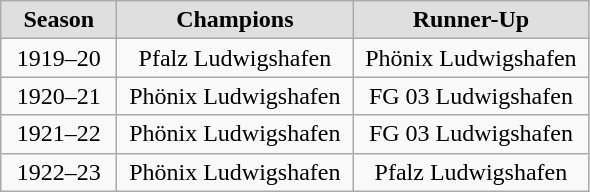<table class="wikitable">
<tr align="center" style="background:#dfdfdf">
<td width="70"><strong>Season</strong></td>
<td width="150"><strong>Champions</strong></td>
<td width="150"><strong>Runner-Up</strong></td>
</tr>
<tr align="center">
<td>1919–20</td>
<td>Pfalz Ludwigshafen</td>
<td>Phönix Ludwigshafen</td>
</tr>
<tr align="center">
<td>1920–21</td>
<td>Phönix Ludwigshafen</td>
<td>FG 03 Ludwigshafen</td>
</tr>
<tr align="center">
<td>1921–22</td>
<td>Phönix Ludwigshafen</td>
<td>FG 03 Ludwigshafen</td>
</tr>
<tr align="center">
<td>1922–23</td>
<td>Phönix Ludwigshafen</td>
<td>Pfalz Ludwigshafen</td>
</tr>
</table>
